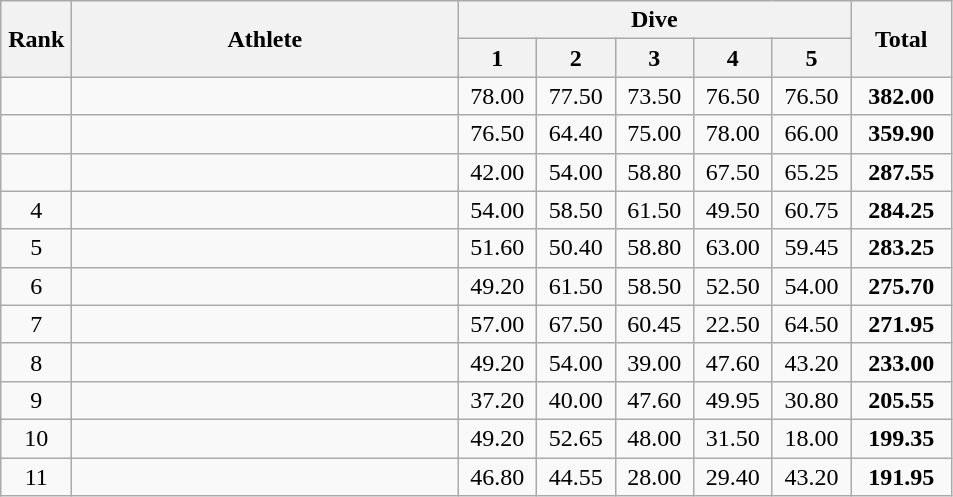<table class=wikitable style="text-align:center">
<tr>
<th rowspan="2" width=40>Rank</th>
<th rowspan="2" width=250>Athlete</th>
<th colspan="5">Dive</th>
<th rowspan="2" width=60>Total</th>
</tr>
<tr>
<th width=45>1</th>
<th width=45>2</th>
<th width=45>3</th>
<th width=45>4</th>
<th width=45>5</th>
</tr>
<tr>
<td></td>
<td align=left></td>
<td>78.00</td>
<td>77.50</td>
<td>73.50</td>
<td>76.50</td>
<td>76.50</td>
<td><strong>382.00</strong></td>
</tr>
<tr>
<td></td>
<td align=left></td>
<td>76.50</td>
<td>64.40</td>
<td>75.00</td>
<td>78.00</td>
<td>66.00</td>
<td><strong>359.90</strong></td>
</tr>
<tr>
<td></td>
<td align=left></td>
<td>42.00</td>
<td>54.00</td>
<td>58.80</td>
<td>67.50</td>
<td>65.25</td>
<td><strong>287.55</strong></td>
</tr>
<tr>
<td>4</td>
<td align=left></td>
<td>54.00</td>
<td>58.50</td>
<td>61.50</td>
<td>49.50</td>
<td>60.75</td>
<td><strong>284.25</strong></td>
</tr>
<tr>
<td>5</td>
<td align=left></td>
<td>51.60</td>
<td>50.40</td>
<td>58.80</td>
<td>63.00</td>
<td>59.45</td>
<td><strong>283.25</strong></td>
</tr>
<tr>
<td>6</td>
<td align=left></td>
<td>49.20</td>
<td>61.50</td>
<td>58.50</td>
<td>52.50</td>
<td>54.00</td>
<td><strong>275.70</strong></td>
</tr>
<tr>
<td>7</td>
<td align=left></td>
<td>57.00</td>
<td>67.50</td>
<td>60.45</td>
<td>22.50</td>
<td>64.50</td>
<td><strong>271.95</strong></td>
</tr>
<tr>
<td>8</td>
<td align=left></td>
<td>49.20</td>
<td>54.00</td>
<td>39.00</td>
<td>47.60</td>
<td>43.20</td>
<td><strong>233.00</strong></td>
</tr>
<tr>
<td>9</td>
<td align=left></td>
<td>37.20</td>
<td>40.00</td>
<td>47.60</td>
<td>49.95</td>
<td>30.80</td>
<td><strong>205.55</strong></td>
</tr>
<tr>
<td>10</td>
<td align=left></td>
<td>49.20</td>
<td>52.65</td>
<td>48.00</td>
<td>31.50</td>
<td>18.00</td>
<td><strong>199.35</strong></td>
</tr>
<tr>
<td>11</td>
<td align=left></td>
<td>46.80</td>
<td>44.55</td>
<td>28.00</td>
<td>29.40</td>
<td>43.20</td>
<td><strong>191.95</strong></td>
</tr>
</table>
